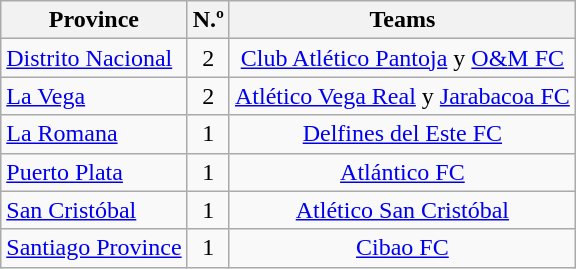<table class="wikitable">
<tr>
<th>Province</th>
<th>N.º</th>
<th>Teams</th>
</tr>
<tr>
<td><a href='#'>Distrito Nacional</a></td>
<td style="text-align:center">2</td>
<td style="text-align:center"><a href='#'>Club Atlético Pantoja</a> y <a href='#'>O&M FC</a></td>
</tr>
<tr>
<td><a href='#'>La Vega</a></td>
<td style="text-align:center">2</td>
<td style="text-align:center"><a href='#'>Atlético Vega Real</a> y <a href='#'>Jarabacoa FC</a></td>
</tr>
<tr>
<td><a href='#'>La Romana</a></td>
<td style="text-align:center">1</td>
<td style="text-align:center"><a href='#'>Delfines del Este FC</a></td>
</tr>
<tr>
<td><a href='#'>Puerto Plata</a></td>
<td style="text-align:center">1</td>
<td style="text-align:center"><a href='#'>Atlántico FC</a></td>
</tr>
<tr>
<td><a href='#'>San Cristóbal</a></td>
<td style="text-align:center">1</td>
<td style="text-align:center"><a href='#'>Atlético San Cristóbal</a></td>
</tr>
<tr>
<td><a href='#'>Santiago Province</a></td>
<td style="text-align:center">1</td>
<td style="text-align:center"><a href='#'>Cibao FC</a></td>
</tr>
</table>
